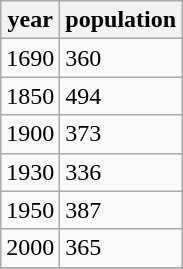<table class="wikitable">
<tr>
<th>year</th>
<th>population</th>
</tr>
<tr>
<td>1690</td>
<td>360</td>
</tr>
<tr>
<td>1850</td>
<td>494</td>
</tr>
<tr>
<td>1900</td>
<td>373</td>
</tr>
<tr>
<td>1930</td>
<td>336</td>
</tr>
<tr>
<td>1950</td>
<td>387</td>
</tr>
<tr>
<td>2000</td>
<td>365</td>
</tr>
<tr>
</tr>
</table>
